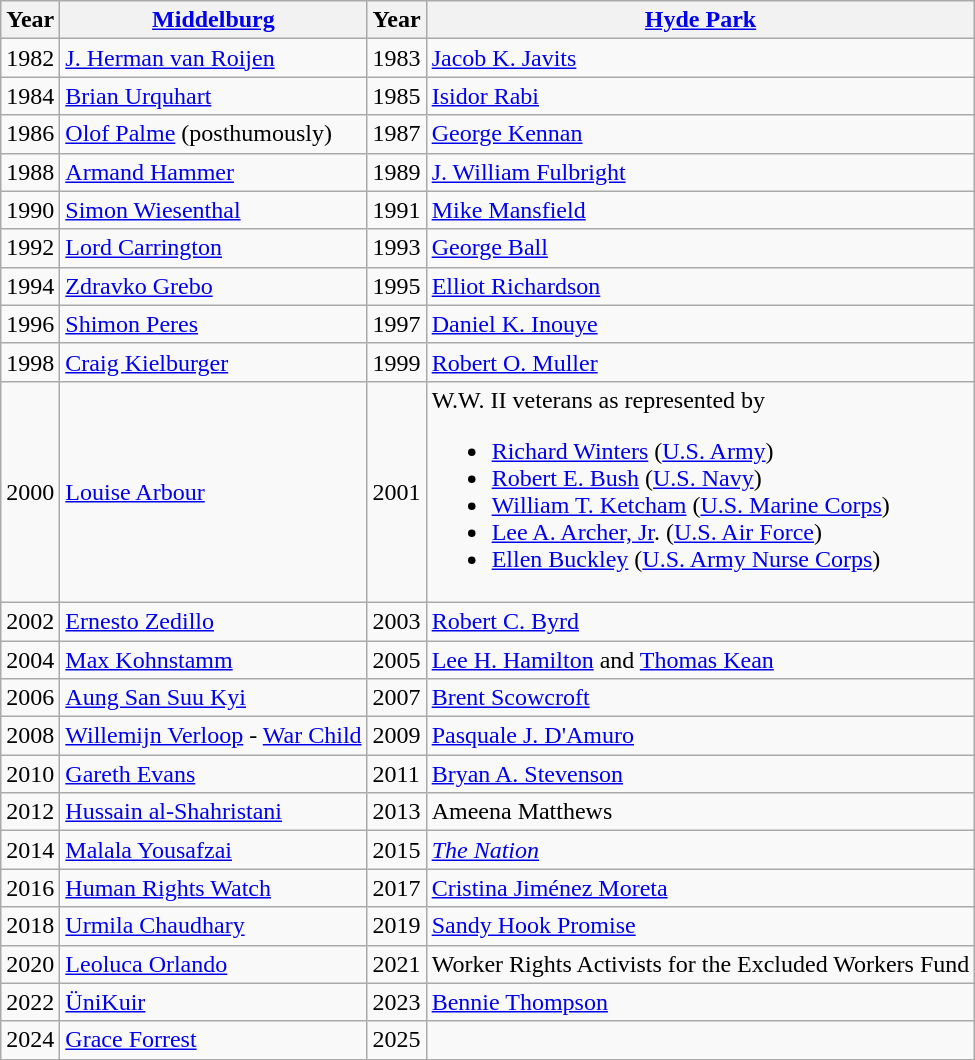<table class="wikitable">
<tr>
<th>Year</th>
<th><a href='#'>Middelburg</a></th>
<th>Year</th>
<th><a href='#'>Hyde Park</a></th>
</tr>
<tr>
<td>1982</td>
<td><a href='#'>J. Herman van Roijen</a></td>
<td>1983</td>
<td><a href='#'>Jacob K. Javits</a></td>
</tr>
<tr>
<td>1984</td>
<td><a href='#'>Brian Urquhart</a></td>
<td>1985</td>
<td><a href='#'>Isidor Rabi</a></td>
</tr>
<tr>
<td>1986</td>
<td><a href='#'>Olof Palme</a> (posthumously)</td>
<td>1987</td>
<td><a href='#'>George Kennan</a></td>
</tr>
<tr>
<td>1988</td>
<td><a href='#'>Armand Hammer</a></td>
<td>1989</td>
<td><a href='#'>J. William Fulbright</a></td>
</tr>
<tr>
<td>1990</td>
<td><a href='#'>Simon Wiesenthal</a></td>
<td>1991</td>
<td><a href='#'>Mike Mansfield</a></td>
</tr>
<tr>
<td>1992</td>
<td><a href='#'>Lord Carrington</a></td>
<td>1993</td>
<td><a href='#'>George Ball</a></td>
</tr>
<tr>
<td>1994</td>
<td><a href='#'>Zdravko Grebo</a></td>
<td>1995</td>
<td><a href='#'>Elliot Richardson</a></td>
</tr>
<tr>
<td>1996</td>
<td><a href='#'>Shimon Peres</a></td>
<td>1997</td>
<td><a href='#'>Daniel K. Inouye</a></td>
</tr>
<tr>
<td>1998</td>
<td><a href='#'>Craig Kielburger</a></td>
<td>1999</td>
<td><a href='#'>Robert O. Muller</a></td>
</tr>
<tr>
<td>2000</td>
<td><a href='#'>Louise Arbour</a></td>
<td>2001</td>
<td>W.W. II veterans as represented by<br><ul><li><a href='#'>Richard Winters</a> (<a href='#'>U.S. Army</a>)</li><li><a href='#'>Robert E. Bush</a> (<a href='#'>U.S. Navy</a>)</li><li><a href='#'>William T. Ketcham</a> (<a href='#'>U.S. Marine Corps</a>)</li><li><a href='#'>Lee A. Archer, Jr</a>. (<a href='#'>U.S. Air Force</a>)</li><li><a href='#'>Ellen Buckley</a> (<a href='#'>U.S. Army Nurse Corps</a>)</li></ul></td>
</tr>
<tr>
<td>2002</td>
<td><a href='#'>Ernesto Zedillo</a></td>
<td>2003</td>
<td><a href='#'>Robert C. Byrd</a></td>
</tr>
<tr>
<td>2004</td>
<td><a href='#'>Max Kohnstamm</a></td>
<td>2005</td>
<td><a href='#'>Lee H. Hamilton</a> and <a href='#'>Thomas Kean</a></td>
</tr>
<tr>
<td>2006</td>
<td><a href='#'>Aung San Suu Kyi</a></td>
<td>2007</td>
<td><a href='#'>Brent Scowcroft</a></td>
</tr>
<tr>
<td>2008</td>
<td><a href='#'>Willemijn Verloop</a> - <a href='#'>War Child</a></td>
<td>2009</td>
<td><a href='#'>Pasquale J. D'Amuro</a></td>
</tr>
<tr>
<td>2010</td>
<td><a href='#'>Gareth Evans</a></td>
<td>2011</td>
<td><a href='#'>Bryan A. Stevenson</a></td>
</tr>
<tr>
<td>2012</td>
<td><a href='#'>Hussain al-Shahristani</a></td>
<td>2013</td>
<td>Ameena Matthews</td>
</tr>
<tr>
<td>2014</td>
<td><a href='#'>Malala Yousafzai</a></td>
<td>2015</td>
<td><em><a href='#'>The Nation</a></em></td>
</tr>
<tr>
<td>2016</td>
<td><a href='#'>Human Rights Watch</a></td>
<td>2017</td>
<td><a href='#'>Cristina Jiménez Moreta</a></td>
</tr>
<tr>
<td>2018</td>
<td><a href='#'>Urmila Chaudhary</a></td>
<td>2019</td>
<td><a href='#'>Sandy Hook Promise</a></td>
</tr>
<tr>
<td>2020</td>
<td><a href='#'>Leoluca Orlando</a></td>
<td>2021</td>
<td>Worker Rights Activists for the Excluded Workers Fund</td>
</tr>
<tr>
<td>2022</td>
<td><a href='#'>ÜniKuir</a></td>
<td>2023</td>
<td><a href='#'>Bennie Thompson</a></td>
</tr>
<tr>
<td>2024</td>
<td><a href='#'>Grace Forrest</a></td>
<td>2025</td>
<td></td>
</tr>
</table>
